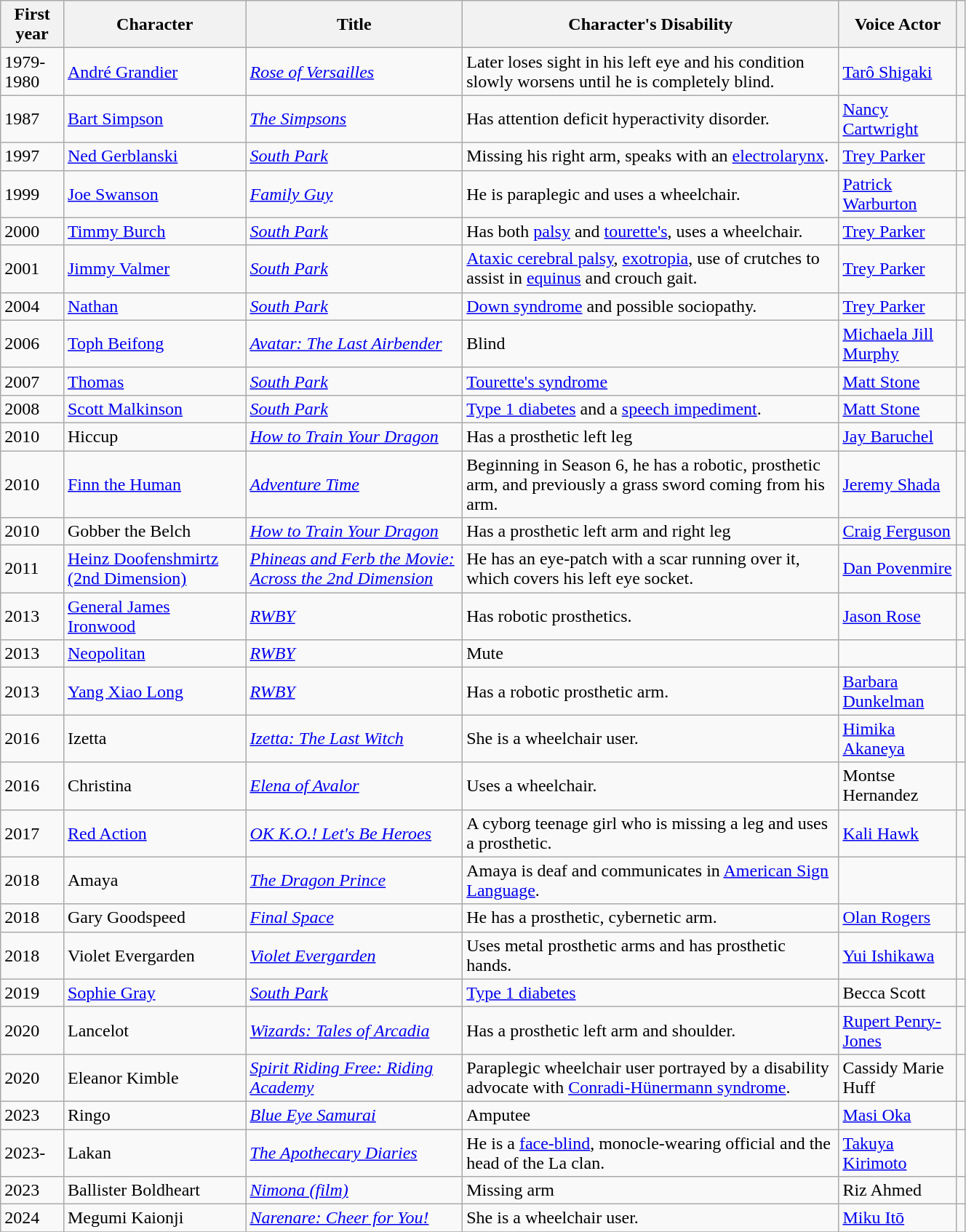<table class="wikitable sortable" width="70%">
<tr>
<th>First year</th>
<th>Character</th>
<th>Title</th>
<th>Character's Disability</th>
<th>Voice Actor</th>
<th></th>
</tr>
<tr>
<td>1979-1980</td>
<td><a href='#'>André Grandier</a></td>
<td><em><a href='#'>Rose of Versailles</a></em></td>
<td>Later loses sight in his left eye and his condition slowly worsens until he is completely blind.</td>
<td><a href='#'>Tarô Shigaki</a></td>
<td></td>
</tr>
<tr>
<td>1987</td>
<td><a href='#'>Bart Simpson</a></td>
<td><em><a href='#'>The Simpsons</a></em></td>
<td>Has attention deficit hyperactivity disorder.</td>
<td><a href='#'>Nancy Cartwright</a></td>
<td></td>
</tr>
<tr>
<td>1997</td>
<td><a href='#'>Ned Gerblanski</a></td>
<td><em><a href='#'>South Park</a></em></td>
<td>Missing his right arm, speaks with an <a href='#'>electrolarynx</a>.</td>
<td><a href='#'>Trey Parker</a></td>
<td></td>
</tr>
<tr>
<td>1999</td>
<td><a href='#'>Joe Swanson</a></td>
<td><em><a href='#'>Family Guy</a></em></td>
<td>He is paraplegic and uses a wheelchair.</td>
<td><a href='#'>Patrick Warburton</a></td>
<td></td>
</tr>
<tr>
<td>2000</td>
<td><a href='#'>Timmy Burch</a></td>
<td><em><a href='#'>South Park</a></em></td>
<td>Has both <a href='#'>palsy</a> and <a href='#'>tourette's</a>, uses a wheelchair.</td>
<td><a href='#'>Trey Parker</a></td>
<td></td>
</tr>
<tr>
<td>2001</td>
<td><a href='#'>Jimmy Valmer</a></td>
<td><em><a href='#'>South Park</a></em></td>
<td><a href='#'>Ataxic cerebral palsy</a>, <a href='#'>exotropia</a>, use of crutches to assist in <a href='#'>equinus</a> and crouch gait.</td>
<td><a href='#'>Trey Parker</a></td>
<td></td>
</tr>
<tr>
<td>2004</td>
<td><a href='#'>Nathan</a></td>
<td><em><a href='#'>South Park</a></em></td>
<td><a href='#'>Down syndrome</a> and possible sociopathy.</td>
<td><a href='#'>Trey Parker</a></td>
<td></td>
</tr>
<tr>
<td>2006</td>
<td><a href='#'>Toph Beifong</a></td>
<td><em><a href='#'>Avatar: The Last Airbender</a></em></td>
<td>Blind</td>
<td><a href='#'>Michaela Jill Murphy</a></td>
<td></td>
</tr>
<tr>
<td>2007</td>
<td><a href='#'>Thomas</a></td>
<td><em><a href='#'>South Park</a></em></td>
<td><a href='#'>Tourette's syndrome</a></td>
<td><a href='#'>Matt Stone</a></td>
<td></td>
</tr>
<tr>
<td>2008</td>
<td><a href='#'>Scott Malkinson</a></td>
<td><em><a href='#'>South Park</a></em></td>
<td><a href='#'>Type 1 diabetes</a> and a <a href='#'>speech impediment</a>.</td>
<td><a href='#'>Matt Stone</a></td>
<td></td>
</tr>
<tr>
<td>2010</td>
<td>Hiccup</td>
<td><em><a href='#'>How to Train Your Dragon</a></em></td>
<td>Has a prosthetic left leg</td>
<td><a href='#'>Jay Baruchel</a></td>
<td></td>
</tr>
<tr>
<td>2010</td>
<td><a href='#'>Finn the Human</a></td>
<td><em><a href='#'>Adventure Time</a></em></td>
<td>Beginning in Season 6, he has a robotic, prosthetic arm, and previously a grass sword coming from his arm.</td>
<td><a href='#'>Jeremy Shada</a></td>
<td></td>
</tr>
<tr>
<td>2010</td>
<td>Gobber the Belch</td>
<td><em><a href='#'>How to Train Your Dragon</a></em></td>
<td>Has a prosthetic left arm and right leg</td>
<td><a href='#'>Craig Ferguson</a></td>
<td></td>
</tr>
<tr>
<td>2011</td>
<td><a href='#'>Heinz Doofenshmirtz (2nd Dimension)</a></td>
<td><em><a href='#'>Phineas and Ferb the Movie: Across the 2nd Dimension</a></em></td>
<td>He has an eye-patch with a scar running over it, which covers his left eye socket.</td>
<td><a href='#'>Dan Povenmire</a></td>
<td></td>
</tr>
<tr>
<td>2013</td>
<td><a href='#'>General James Ironwood</a></td>
<td><em><a href='#'>RWBY</a></em></td>
<td>Has robotic prosthetics.</td>
<td><a href='#'>Jason Rose</a></td>
<td></td>
</tr>
<tr>
<td>2013</td>
<td><a href='#'>Neopolitan</a></td>
<td><em><a href='#'>RWBY</a></em></td>
<td Mutism>Mute</td>
<td></td>
<td></td>
</tr>
<tr>
<td>2013</td>
<td><a href='#'>Yang Xiao Long</a></td>
<td><em><a href='#'>RWBY</a></em></td>
<td>Has a robotic prosthetic arm.</td>
<td><a href='#'>Barbara Dunkelman</a></td>
<td></td>
</tr>
<tr>
<td>2016</td>
<td>Izetta</td>
<td><em><a href='#'>Izetta: The Last Witch</a></em></td>
<td>She is a wheelchair user.</td>
<td><a href='#'>Himika Akaneya</a></td>
<td></td>
</tr>
<tr>
<td>2016</td>
<td>Christina</td>
<td><em><a href='#'>Elena of Avalor</a></em></td>
<td>Uses a wheelchair.</td>
<td>Montse Hernandez</td>
<td></td>
</tr>
<tr>
<td>2017</td>
<td><a href='#'>Red Action</a></td>
<td><em><a href='#'>OK K.O.! Let's Be Heroes</a></em></td>
<td>A cyborg teenage girl who is missing a leg and uses a prosthetic.</td>
<td><a href='#'>Kali Hawk</a></td>
<td></td>
</tr>
<tr>
<td>2018</td>
<td>Amaya</td>
<td><em><a href='#'>The Dragon Prince</a></em></td>
<td>Amaya is deaf and communicates in <a href='#'>American Sign Language</a>.</td>
<td></td>
<td></td>
</tr>
<tr>
<td>2018</td>
<td>Gary Goodspeed</td>
<td><em><a href='#'>Final Space</a></em></td>
<td>He has a prosthetic, cybernetic arm.</td>
<td><a href='#'>Olan Rogers</a></td>
<td></td>
</tr>
<tr>
<td>2018</td>
<td>Violet Evergarden</td>
<td><em><a href='#'>Violet Evergarden</a></em></td>
<td>Uses metal prosthetic arms and has prosthetic hands.</td>
<td><a href='#'>Yui Ishikawa</a></td>
<td></td>
</tr>
<tr>
<td>2019</td>
<td><a href='#'>Sophie Gray</a></td>
<td><em><a href='#'>South Park</a></em></td>
<td><a href='#'>Type 1 diabetes</a></td>
<td>Becca Scott</td>
<td></td>
</tr>
<tr>
<td>2020</td>
<td>Lancelot</td>
<td><em><a href='#'>Wizards: Tales of Arcadia</a></em></td>
<td>Has a prosthetic left arm and shoulder.</td>
<td><a href='#'>Rupert Penry-Jones</a></td>
<td></td>
</tr>
<tr>
<td>2020</td>
<td>Eleanor Kimble</td>
<td><em><a href='#'>Spirit Riding Free: Riding Academy</a></em></td>
<td>Paraplegic wheelchair user portrayed by a disability advocate with <a href='#'>Conradi-Hünermann syndrome</a>.</td>
<td>Cassidy Marie Huff</td>
<td></td>
</tr>
<tr>
<td>2023</td>
<td>Ringo</td>
<td><em><a href='#'>Blue Eye Samurai</a></em></td>
<td>Amputee</td>
<td><a href='#'>Masi Oka</a></td>
<td></td>
</tr>
<tr>
<td>2023-</td>
<td>Lakan</td>
<td><em><a href='#'>The Apothecary Diaries</a></em></td>
<td>He is a <a href='#'>face-blind</a>, monocle-wearing official and the head of the La clan.</td>
<td><a href='#'>Takuya Kirimoto</a></td>
<td></td>
</tr>
<tr>
<td>2023</td>
<td>Ballister Boldheart</td>
<td><em><a href='#'>Nimona (film)</a></em></td>
<td>Missing arm</td>
<td>Riz Ahmed</td>
<td></td>
</tr>
<tr>
<td>2024</td>
<td>Megumi Kaionji</td>
<td><em><a href='#'>Narenare: Cheer for You!</a></em></td>
<td>She is a wheelchair user.</td>
<td><a href='#'>Miku Itō</a></td>
<td></td>
</tr>
<tr>
</tr>
</table>
